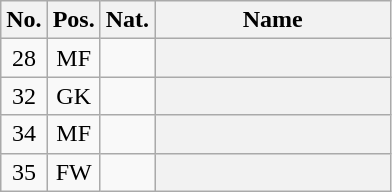<table class="wikitable sortable plainrowheaders" style="text-align:center">
<tr>
<th scope="col">No.</th>
<th scope="col">Pos.</th>
<th scope="col">Nat.</th>
<th width="150" scope="col">Name</th>
</tr>
<tr>
<td>28</td>
<td>MF</td>
<td></td>
<th scope="row"></th>
</tr>
<tr>
<td>32</td>
<td>GK</td>
<td></td>
<th scope="row"></th>
</tr>
<tr>
<td>34</td>
<td>MF</td>
<td></td>
<th scope="row"></th>
</tr>
<tr>
<td>35</td>
<td>FW</td>
<td></td>
<th scope="row"></th>
</tr>
</table>
